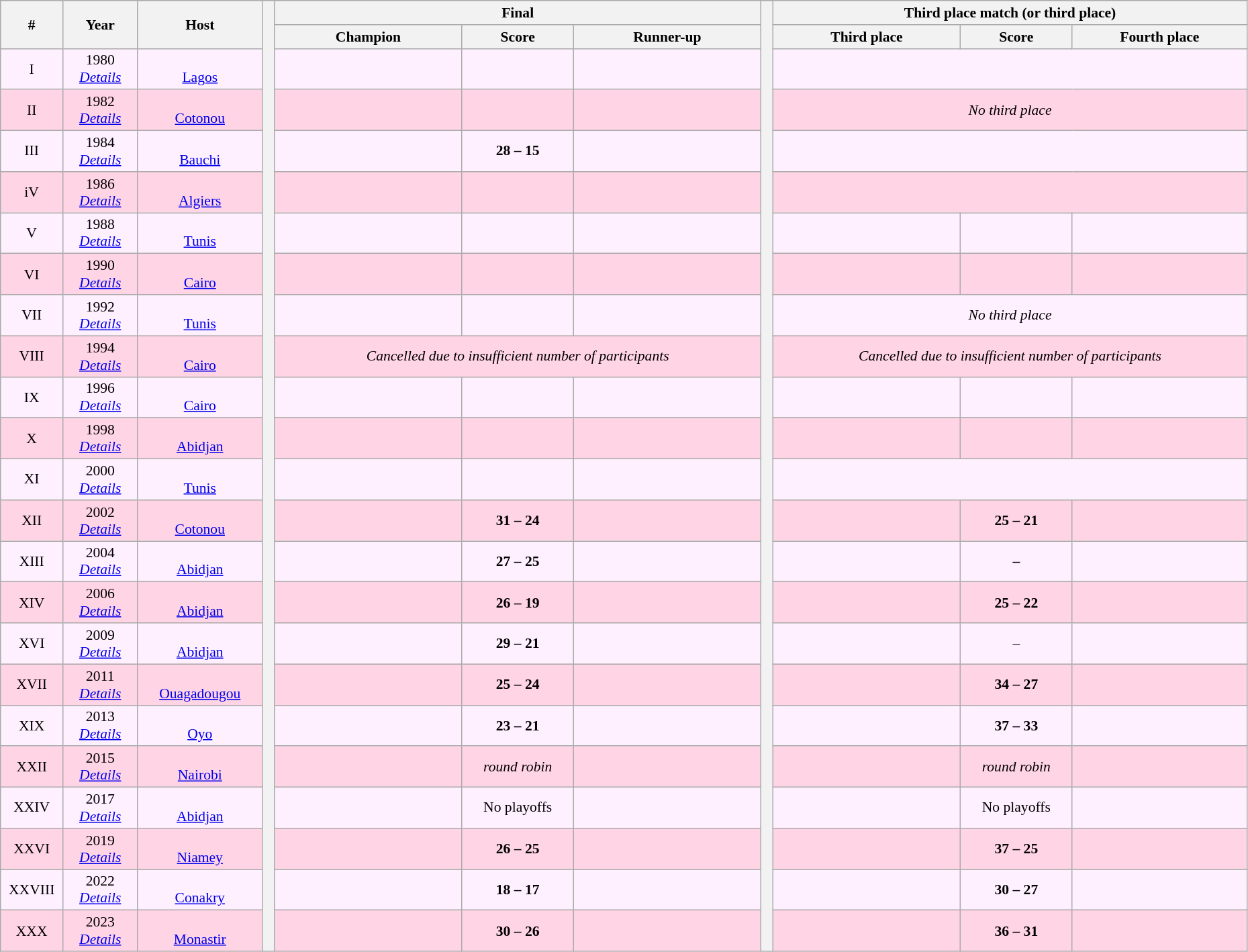<table class="wikitable" style="font-size:90%; width: 98%; text-align: center;">
<tr bgcolor=#C1D8FF>
<th rowspan=2 width=5%>#</th>
<th rowspan=2 width=6%>Year</th>
<th rowspan=2 width=10%>Host</th>
<th width=1% rowspan=24 bgcolor=ffffff></th>
<th colspan=3>Final</th>
<th width=1% rowspan=24 bgcolor=ffffff></th>
<th colspan=3>Third place match (or third place)</th>
</tr>
<tr bgcolor=#EFEFEF>
<th width=15%>Champion</th>
<th width=9%>Score</th>
<th width=15%>Runner-up</th>
<th width=15%>Third place</th>
<th width=9%>Score</th>
<th width=15%>Fourth place</th>
</tr>
<tr bgcolor=#fff0ff>
<td>I</td>
<td>1980<br><em><a href='#'>Details</a></em></td>
<td><br><a href='#'>Lagos</a></td>
<td><strong></strong></td>
<td></td>
<td></td>
<td colspan=3></td>
</tr>
<tr align=center bgcolor=#FFD4E4>
<td>II</td>
<td>1982<br><em><a href='#'>Details</a></em></td>
<td><br><a href='#'>Cotonou</a></td>
<td><strong></strong></td>
<td></td>
<td></td>
<td colspan=3><em>No third place</em></td>
</tr>
<tr bgcolor=#fff0ff>
<td>III</td>
<td>1984<br><em><a href='#'>Details</a></em></td>
<td><br><a href='#'>Bauchi</a></td>
<td><strong></strong></td>
<td><strong>28 – 15</strong></td>
<td></td>
<td colspan=3></td>
</tr>
<tr align=center bgcolor=#FFD4E4>
<td>iV</td>
<td>1986<br><em><a href='#'>Details</a></em></td>
<td><br><a href='#'>Algiers</a></td>
<td><strong></strong></td>
<td></td>
<td></td>
<td colspan=3></td>
</tr>
<tr bgcolor=#fff0ff>
<td>V</td>
<td>1988<br><em><a href='#'>Details</a></em></td>
<td><br><a href='#'>Tunis</a></td>
<td><strong></strong></td>
<td></td>
<td></td>
<td></td>
<td></td>
<td></td>
</tr>
<tr align=center bgcolor=#FFD4E4>
<td>VI</td>
<td>1990<br><em><a href='#'>Details</a></em></td>
<td><br><a href='#'>Cairo</a></td>
<td><strong></strong></td>
<td></td>
<td></td>
<td></td>
<td></td>
<td></td>
</tr>
<tr bgcolor=#fff0ff>
<td>VII</td>
<td>1992<br><em><a href='#'>Details</a></em></td>
<td><br><a href='#'>Tunis</a></td>
<td><strong></strong></td>
<td></td>
<td></td>
<td colspan=3><em>No third place</em></td>
</tr>
<tr align=center bgcolor=#FFD4E4>
<td>VIII</td>
<td>1994<br><em><a href='#'>Details</a></em></td>
<td><br><a href='#'>Cairo</a></td>
<td colspan=3><em>Cancelled due to insufficient number of participants</em></td>
<td colspan=3><em>Cancelled due to insufficient number of participants</em></td>
</tr>
<tr bgcolor=#fff0ff>
<td>IX</td>
<td>1996<br><em><a href='#'>Details</a></em></td>
<td><br><a href='#'>Cairo</a></td>
<td><strong></strong></td>
<td></td>
<td></td>
<td></td>
<td></td>
<td></td>
</tr>
<tr align=center bgcolor=#FFD4E4>
<td>X</td>
<td>1998<br><em><a href='#'>Details</a></em></td>
<td><br><a href='#'>Abidjan</a></td>
<td><strong></strong></td>
<td></td>
<td></td>
<td></td>
<td></td>
<td></td>
</tr>
<tr bgcolor=#fff0ff>
<td>XI</td>
<td>2000<br><em><a href='#'>Details</a></em></td>
<td><br><a href='#'>Tunis</a></td>
<td><strong></strong></td>
<td></td>
<td></td>
<td colspan=3></td>
</tr>
<tr align=center bgcolor=#FFD4E4>
<td>XII</td>
<td>2002<br><em><a href='#'>Details</a></em></td>
<td><br><a href='#'>Cotonou</a></td>
<td><strong></strong></td>
<td><strong>31 – 24</strong></td>
<td></td>
<td></td>
<td><strong>25 – 21</strong></td>
<td></td>
</tr>
<tr bgcolor=#fff0ff>
<td>XIII</td>
<td>2004<br><em><a href='#'>Details</a></em></td>
<td><br><a href='#'>Abidjan</a></td>
<td><strong></strong></td>
<td><strong>27 – 25</strong></td>
<td></td>
<td></td>
<td><strong> – </strong></td>
<td></td>
</tr>
<tr align=center bgcolor=#FFD4E4>
<td>XIV</td>
<td>2006<br><em><a href='#'>Details</a></em> </td>
<td><br><a href='#'>Abidjan</a></td>
<td><strong></strong></td>
<td><strong>26 – 19</strong></td>
<td></td>
<td></td>
<td><strong>25 – 22</strong></td>
<td></td>
</tr>
<tr bgcolor=#fff0ff>
<td>XVI</td>
<td>2009<br><em><a href='#'>Details</a></em> </td>
<td><br><a href='#'>Abidjan</a></td>
<td><strong></strong></td>
<td><strong>29 – 21</strong></td>
<td></td>
<td></td>
<td>–</td>
<td></td>
</tr>
<tr align=center bgcolor=#FFD4E4>
<td>XVII</td>
<td>2011<br><em><a href='#'>Details</a></em> </td>
<td><br><a href='#'>Ouagadougou</a></td>
<td><strong></strong></td>
<td><strong>25 – 24</strong></td>
<td></td>
<td></td>
<td><strong>34 – 27</strong></td>
<td></td>
</tr>
<tr bgcolor=#fff0ff>
<td>XIX</td>
<td>2013<br><em><a href='#'>Details</a></em> </td>
<td><br><a href='#'>Oyo</a></td>
<td><strong></strong></td>
<td><strong>23 – 21</strong></td>
<td></td>
<td></td>
<td><strong>37 – 33</strong></td>
<td></td>
</tr>
<tr bgcolor=#ffd4e4>
<td>XXII</td>
<td>2015<br><em><a href='#'>Details</a></em></td>
<td><br><a href='#'>Nairobi</a></td>
<td><strong></strong></td>
<td><em>round robin</em></td>
<td></td>
<td></td>
<td><em>round robin</em></td>
<td></td>
</tr>
<tr bgcolor=#fff0ff>
<td>XXIV</td>
<td>2017<br><em><a href='#'>Details</a></em></td>
<td><br><a href='#'>Abidjan</a></td>
<td><strong></strong></td>
<td><span>No playoffs</span></td>
<td></td>
<td></td>
<td><span>No playoffs</span></td>
<td></td>
</tr>
<tr bgcolor=#ffd4e4>
<td>XXVI</td>
<td>2019<br><em><a href='#'>Details</a></em></td>
<td><br><a href='#'>Niamey</a></td>
<td><strong></strong></td>
<td><strong>26 – 25</strong></td>
<td></td>
<td></td>
<td><strong>37 – 25</strong></td>
<td></td>
</tr>
<tr bgcolor=#fff0ff>
<td>XXVIII</td>
<td>2022<br><em><a href='#'>Details</a></em></td>
<td><br><a href='#'>Conakry</a></td>
<td><strong></strong></td>
<td><strong>18 – 17</strong></td>
<td></td>
<td></td>
<td><strong>30 – 27</strong></td>
<td></td>
</tr>
<tr bgcolor=#ffd4e4>
<td>XXX</td>
<td>2023<br><em><a href='#'>Details</a></em></td>
<td><br><a href='#'>Monastir</a></td>
<td><strong></strong></td>
<td><strong>30 – 26</strong></td>
<td></td>
<td></td>
<td><strong>36 – 31</strong></td>
<td></td>
</tr>
</table>
